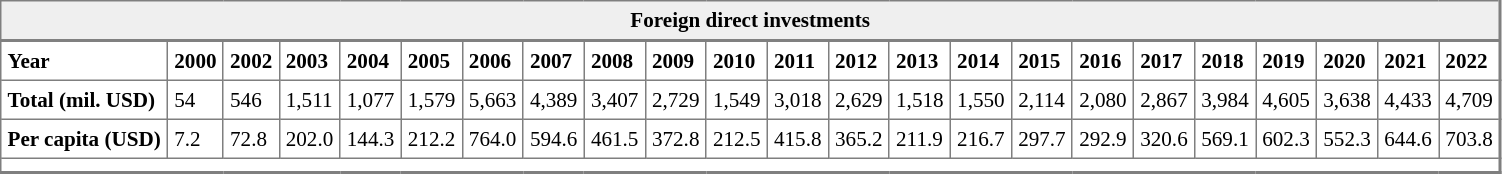<table border="1" cellpadding="4" cellspacing="0" class="toccolours" style="align:left; margin:1.5em 0 0; border-style:solid; border:1px solid #7f7f7f; border-right-width:2px; border-bottom-width:2px; border-collapse:collapse; font-size:88%;">
<tr>
<th colspan=23 style="background: #efefef; border-bottom: 2px solid gray;">Foreign direct investments</th>
</tr>
<tr>
<td><strong>Year</strong></td>
<td><strong>2000</strong></td>
<td><strong>2002</strong></td>
<td><strong>2003</strong></td>
<td><strong>2004</strong></td>
<td><strong>2005</strong></td>
<td><strong>2006</strong></td>
<td><strong>2007</strong></td>
<td><strong>2008</strong></td>
<td><strong>2009</strong></td>
<td><strong>2010</strong></td>
<td><strong>2011</strong></td>
<td><strong>2012</strong></td>
<td><strong>2013</strong></td>
<td><strong>2014</strong></td>
<td><strong>2015</strong></td>
<td><strong>2016</strong></td>
<td><strong>2017</strong></td>
<td><strong>2018</strong></td>
<td><strong>2019</strong></td>
<td><strong>2020</strong></td>
<td><strong>2021</strong></td>
<td><strong>2022</strong></td>
</tr>
<tr>
<td><strong>Total (mil. USD)</strong></td>
<td>54</td>
<td>546</td>
<td>1,511</td>
<td>1,077</td>
<td>1,579</td>
<td>5,663</td>
<td>4,389</td>
<td>3,407</td>
<td>2,729</td>
<td>1,549</td>
<td>3,018</td>
<td>2,629</td>
<td>1,518</td>
<td>1,550</td>
<td>2,114</td>
<td>2,080</td>
<td>2,867</td>
<td>3,984</td>
<td>4,605</td>
<td>3,638</td>
<td>4,433</td>
<td>4,709</td>
</tr>
<tr>
<td><strong>Per capita (USD)</strong></td>
<td>7.2</td>
<td>72.8</td>
<td>202.0</td>
<td>144.3</td>
<td>212.2</td>
<td>764.0</td>
<td>594.6</td>
<td>461.5</td>
<td>372.8</td>
<td>212.5</td>
<td>415.8</td>
<td>365.2</td>
<td>211.9</td>
<td>216.7</td>
<td>297.7</td>
<td>292.9</td>
<td>320.6</td>
<td>569.1</td>
<td>602.3</td>
<td>552.3</td>
<td>644.6</td>
<td>703.8</td>
</tr>
<tr>
<td colspan="23"> </td>
</tr>
</table>
